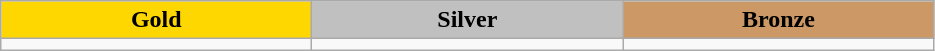<table class="wikitable" style="text-align:left">
<tr align="center">
<td width=200 bgcolor=gold><strong>Gold</strong></td>
<td width=200 bgcolor=silver><strong>Silver</strong></td>
<td width=200 bgcolor=CC9966><strong>Bronze</strong></td>
</tr>
<tr>
<td></td>
<td></td>
<td></td>
</tr>
</table>
